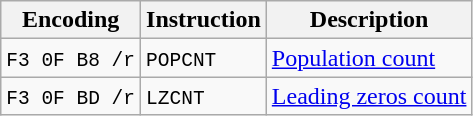<table class="wikitable">
<tr>
<th>Encoding</th>
<th>Instruction</th>
<th>Description</th>
</tr>
<tr>
<td><code>F3 0F B8 /r</code></td>
<td><code>POPCNT</code></td>
<td><a href='#'>Population count</a></td>
</tr>
<tr>
<td><code>F3 0F BD /r</code></td>
<td><code>LZCNT</code></td>
<td><a href='#'>Leading zeros count</a></td>
</tr>
</table>
